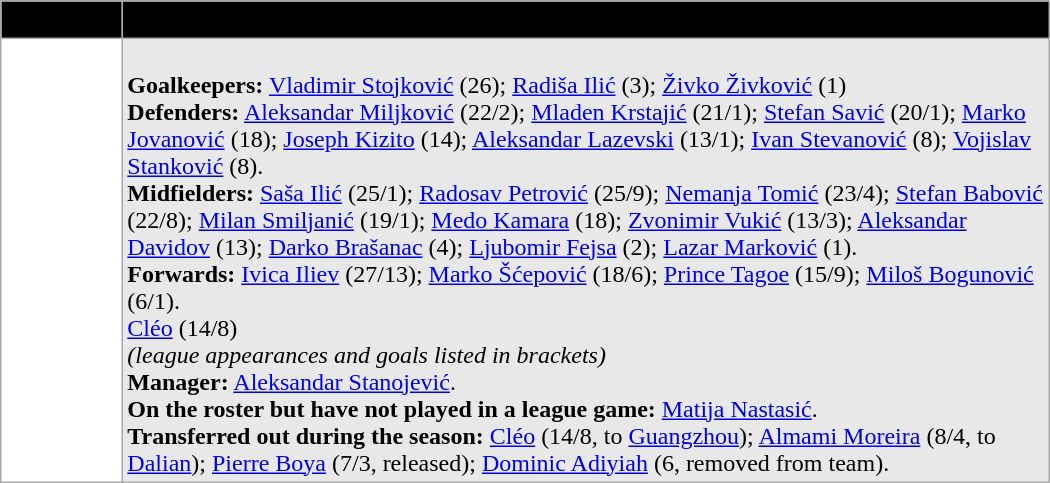<table class="wikitable" Width="700">
<tr bgcolor="000000">
<td align="center" width="75"><span> <strong>1.</strong> </span></td>
<td align="center" width="625"><span> <strong>FK Partizan</strong> </span></td>
</tr>
<tr bgcolor="#FFFFFF" align="center">
<td></td>
<td - bgcolor="#E8E8E8" align="left"><br><strong>Goalkeepers:</strong> <a href='#'>Vladimir Stojković</a> (26); <a href='#'>Radiša Ilić</a> (3); <a href='#'>Živko Živković</a> (1) <br>
<strong>Defenders:</strong> <a href='#'>Aleksandar Miljković</a> (22/2); <a href='#'>Mladen Krstajić</a> (21/1);  <a href='#'>Stefan Savić</a> (20/1); <a href='#'>Marko Jovanović</a> (18);  <a href='#'>Joseph Kizito</a> (14);  <a href='#'>Aleksandar Lazevski</a> (13/1); <a href='#'>Ivan Stevanović</a> (8); <a href='#'>Vojislav Stanković</a> (8).<br>
<strong>Midfielders:</strong> <a href='#'>Saša Ilić</a> (25/1); <a href='#'>Radosav Petrović</a> (25/9); <a href='#'>Nemanja Tomić</a> (23/4); <a href='#'>Stefan Babović</a> (22/8); <a href='#'>Milan Smiljanić</a> (19/1);  <a href='#'>Medo Kamara</a> (18); <a href='#'>Zvonimir Vukić</a> (13/3); <a href='#'>Aleksandar Davidov</a> (13); <a href='#'>Darko Brašanac</a> (4); <a href='#'>Ljubomir Fejsa</a> (2); <a href='#'>Lazar Marković</a> (1). <br>
<strong>Forwards:</strong> <a href='#'>Ivica Iliev</a> (27/13); <a href='#'>Marko Šćepović</a> (18/6);  <a href='#'>Prince Tagoe</a> (15/9); <a href='#'>Miloš Bogunović</a> (6/1).<br> <a href='#'>Cléo</a> (14/8)<br><em>(league appearances and goals listed in brackets)</em><br><strong>Manager:</strong> <a href='#'>Aleksandar Stanojević</a>.<br><strong>On the roster but have not played in a league game:</strong> <a href='#'>Matija Nastasić</a>.<br><strong>Transferred out during the season:</strong>  <a href='#'>Cléo</a> (14/8, to <a href='#'>Guangzhou</a>);  <a href='#'>Almami Moreira</a> (8/4, to <a href='#'>Dalian</a>);  <a href='#'>Pierre Boya</a> (7/3, released);  <a href='#'>Dominic Adiyiah</a> (6, removed from team).</td>
</tr>
</table>
